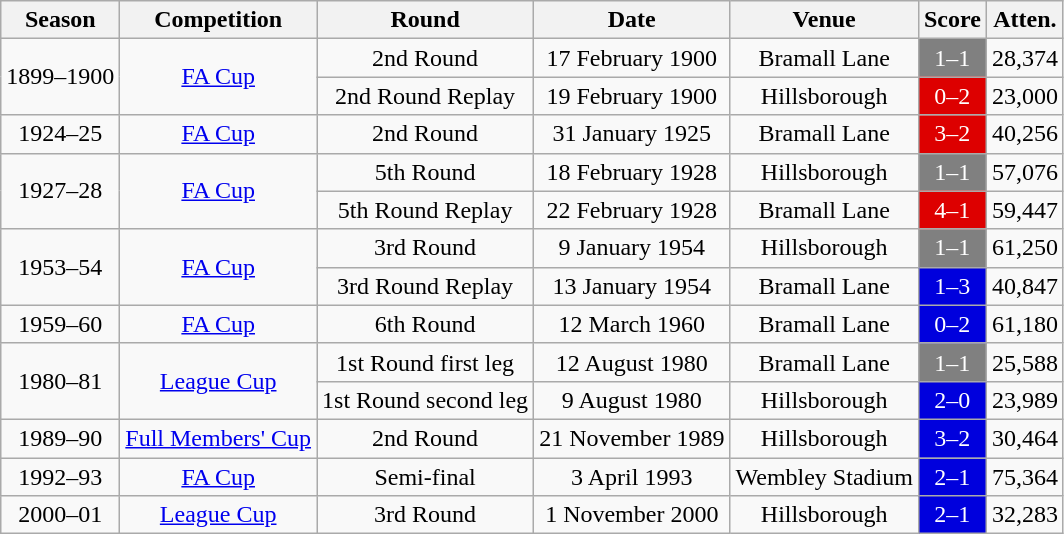<table class="wikitable" style="text-align: center;">
<tr>
<th scope="col">Season</th>
<th scope="col">Competition</th>
<th scope="col">Round</th>
<th scope="col">Date</th>
<th scope="col">Venue</th>
<th scope="col">Score</th>
<th scope="col">Atten.</th>
</tr>
<tr>
<td rowspan="2">1899–1900</td>
<td rowspan="2"><a href='#'>FA Cup</a></td>
<td>2nd Round</td>
<td>17 February 1900</td>
<td>Bramall Lane</td>
<td style="background:grey; color:white;">1–1</td>
<td>28,374</td>
</tr>
<tr>
<td>2nd Round Replay</td>
<td>19 February 1900</td>
<td>Hillsborough</td>
<td style="background:#d00; color:white;">0–2</td>
<td>23,000</td>
</tr>
<tr>
<td>1924–25</td>
<td><a href='#'>FA Cup</a></td>
<td>2nd Round</td>
<td>31 January 1925</td>
<td>Bramall Lane</td>
<td style="background:#d00; color:white;">3–2</td>
<td>40,256</td>
</tr>
<tr>
<td rowspan="2">1927–28</td>
<td rowspan="2"><a href='#'>FA Cup</a></td>
<td>5th Round</td>
<td>18 February 1928</td>
<td>Hillsborough</td>
<td style="background:grey; color:white;">1–1</td>
<td>57,076</td>
</tr>
<tr>
<td>5th Round Replay</td>
<td>22 February 1928</td>
<td>Bramall Lane</td>
<td style="background:#d00; color:white;">4–1</td>
<td>59,447</td>
</tr>
<tr>
<td rowspan="2">1953–54</td>
<td rowspan="2"><a href='#'>FA Cup</a></td>
<td>3rd Round</td>
<td>9 January 1954</td>
<td>Hillsborough</td>
<td style="background:grey; color:white;">1–1</td>
<td>61,250</td>
</tr>
<tr>
<td>3rd Round Replay</td>
<td>13 January 1954</td>
<td>Bramall Lane</td>
<td style="background:#00d; color:white;">1–3</td>
<td>40,847</td>
</tr>
<tr>
<td>1959–60</td>
<td><a href='#'>FA Cup</a></td>
<td>6th Round</td>
<td>12 March 1960</td>
<td>Bramall Lane</td>
<td style="background:#00d; color:white;">0–2</td>
<td>61,180</td>
</tr>
<tr>
<td rowspan="2">1980–81</td>
<td rowspan="2"><a href='#'>League Cup</a></td>
<td>1st Round first leg</td>
<td>12 August 1980</td>
<td>Bramall Lane</td>
<td style="background:grey; color:white;">1–1</td>
<td>25,588</td>
</tr>
<tr>
<td>1st Round second leg</td>
<td>9 August 1980</td>
<td>Hillsborough</td>
<td style="background:#00d; color:white;">2–0</td>
<td>23,989</td>
</tr>
<tr>
<td>1989–90</td>
<td><a href='#'>Full Members' Cup</a></td>
<td>2nd Round</td>
<td>21 November 1989</td>
<td>Hillsborough</td>
<td style="background:#00d; color:white;">3–2</td>
<td>30,464</td>
</tr>
<tr>
<td>1992–93</td>
<td><a href='#'>FA Cup</a></td>
<td>Semi-final</td>
<td>3 April 1993</td>
<td>Wembley Stadium</td>
<td style="background:#00d; color:white;">2–1</td>
<td>75,364</td>
</tr>
<tr>
<td>2000–01</td>
<td><a href='#'>League Cup</a></td>
<td>3rd Round</td>
<td>1 November 2000</td>
<td>Hillsborough</td>
<td style="background:#00d; color:white;">2–1</td>
<td>32,283</td>
</tr>
</table>
